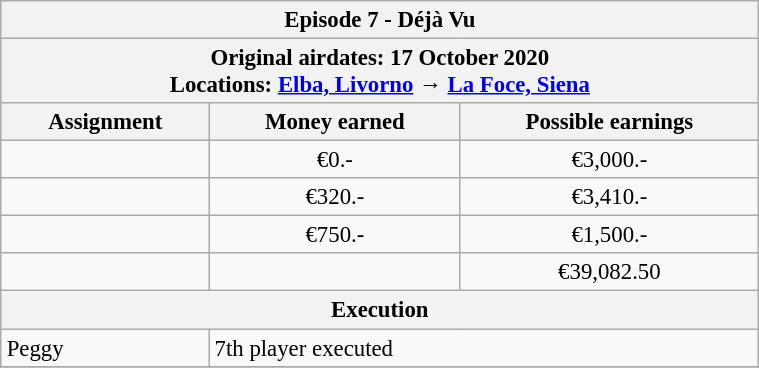<table class="wikitable" align="right" style="font-size: 95%; margin: 10px; width:40%">
<tr>
<th colspan=3>Episode 7 - Déjà Vu</th>
</tr>
<tr>
<th colspan=3>Original airdates: 17 October 2020<br>Locations: <a href='#'>Elba, Livorno</a> → <a href='#'>La Foce, Siena</a></th>
</tr>
<tr>
<th>Assignment</th>
<th>Money earned</th>
<th>Possible earnings</th>
</tr>
<tr>
<td></td>
<td align="center">€0.-</td>
<td align="center">€3,000.-</td>
</tr>
<tr>
<td></td>
<td align="center">€320.-</td>
<td align="center">€3,410.-</td>
</tr>
<tr>
<td></td>
<td align="center">€750.-</td>
<td align="center">€1,500.-</td>
</tr>
<tr>
<td><strong></strong></td>
<td align="center"><strong></strong></td>
<td align="center">€39,082.50</td>
</tr>
<tr>
<th colspan=3>Execution</th>
</tr>
<tr>
<td>Peggy</td>
<td colspan=2>7th player executed</td>
</tr>
<tr>
</tr>
</table>
